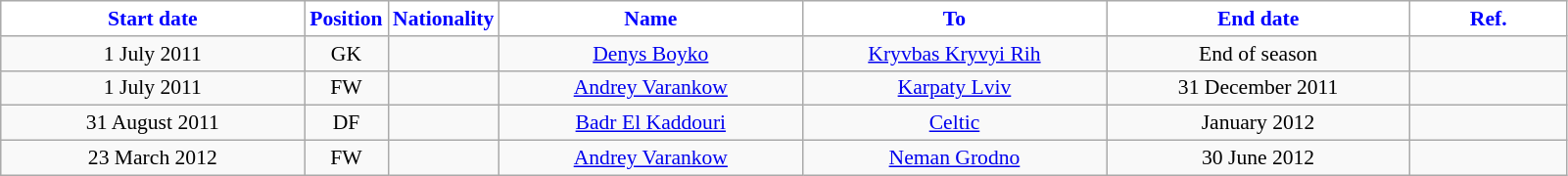<table class="wikitable"  style="text-align:center; font-size:90%; ">
<tr>
<th style="background:#ffffff; color:#0000ff; width:200px;">Start date</th>
<th style="background:#ffffff; color:#0000ff; width:50px;">Position</th>
<th style="background:#ffffff; color:#0000ff; width:50px;">Nationality</th>
<th style="background:#ffffff; color:#0000ff; width:200px;">Name</th>
<th style="background:#ffffff; color:#0000ff; width:200px;">To</th>
<th style="background:#ffffff; color:#0000ff; width:200px;">End date</th>
<th style="background:#ffffff; color:#0000ff; width:100px;">Ref.</th>
</tr>
<tr>
<td>1 July 2011</td>
<td>GK</td>
<td></td>
<td><a href='#'>Denys Boyko</a></td>
<td><a href='#'>Kryvbas Kryvyi Rih</a></td>
<td>End of season</td>
<td></td>
</tr>
<tr>
<td>1 July 2011</td>
<td>FW</td>
<td></td>
<td><a href='#'>Andrey Varankow</a></td>
<td><a href='#'>Karpaty Lviv</a></td>
<td>31 December 2011</td>
<td></td>
</tr>
<tr>
<td>31 August 2011</td>
<td>DF</td>
<td></td>
<td><a href='#'>Badr El Kaddouri</a></td>
<td><a href='#'>Celtic</a></td>
<td>January 2012</td>
<td></td>
</tr>
<tr>
<td>23 March 2012</td>
<td>FW</td>
<td></td>
<td><a href='#'>Andrey Varankow</a></td>
<td><a href='#'>Neman Grodno</a></td>
<td>30 June 2012</td>
<td></td>
</tr>
</table>
